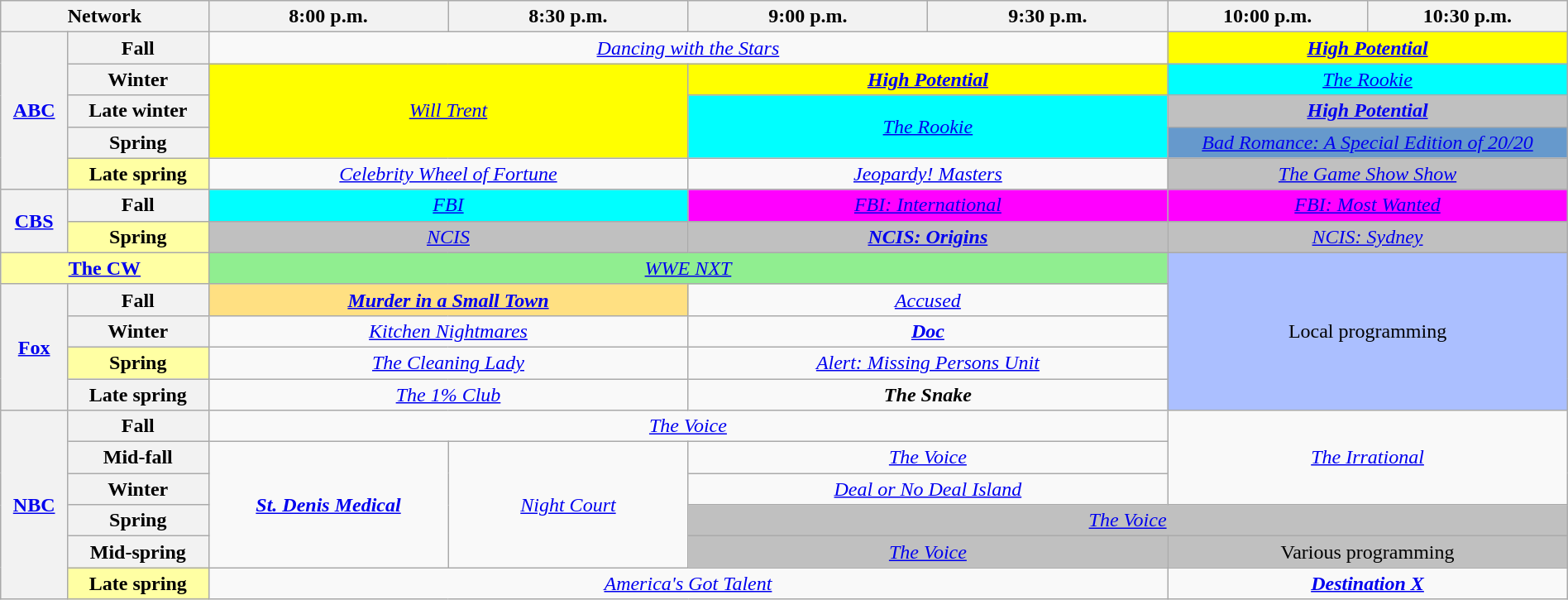<table class="wikitable" style="width:100%;margin-right:0;text-align:center">
<tr>
<th colspan="2" style="width:13%;">Network</th>
<th style="width:15%;">8:00 p.m.</th>
<th style="width:15%;">8:30 p.m.</th>
<th style="width:15%;">9:00 p.m.</th>
<th style="width:15%;">9:30 p.m.</th>
<th style="width:12.5%;">10:00 p.m.</th>
<th style="width:12.5%;">10:30 p.m.</th>
</tr>
<tr>
<th rowspan="5"><a href='#'>ABC</a></th>
<th>Fall</th>
<td colspan="4"><em><a href='#'>Dancing with the Stars</a></em></td>
<td colspan="2" style="background:yellow;"><strong><em><a href='#'>High Potential</a></em></strong> </td>
</tr>
<tr>
<th>Winter</th>
<td rowspan="3" style="background:yellow;" colspan="2"><em><a href='#'>Will Trent</a></em> </td>
<td colspan="2" style="background:yellow;"><strong><em><a href='#'>High Potential</a></em></strong> </td>
<td colspan="2" style="background:cyan;"><em><a href='#'>The Rookie</a></em> </td>
</tr>
<tr>
<th>Late winter</th>
<td rowspan="2" colspan="2" style="background:cyan;"><em><a href='#'>The Rookie</a></em> </td>
<td colspan="2" style="background:#C0C0C0;"><strong><em><a href='#'>High Potential</a></em></strong> </td>
</tr>
<tr>
<th>Spring</th>
<td colspan="2" style="background:#6699CC;"><em><a href='#'>Bad Romance: A Special Edition of 20/20</a></em></td>
</tr>
<tr>
<th style="background:#FFFFA3;">Late spring</th>
<td colspan="2"><em><a href='#'>Celebrity Wheel of Fortune</a></em></td>
<td colspan="2"><em><a href='#'>Jeopardy! Masters</a></em></td>
<td colspan="2" style="background:#C0C0C0;"><em><a href='#'>The Game Show Show</a></em> </td>
</tr>
<tr>
<th rowspan="2"><a href='#'>CBS</a></th>
<th>Fall</th>
<td colspan="2" style="background:cyan;"><em><a href='#'>FBI</a></em> <br></td>
<td colspan="2" style="background:magenta;"><em><a href='#'>FBI: International</a></em> <br></td>
<td colspan="2" style="background:magenta;"><em><a href='#'>FBI: Most Wanted</a></em> </td>
</tr>
<tr>
<th style="background:#FFFFA3;">Spring</th>
<td colspan="2" style="background:#C0C0C0;"><em><a href='#'>NCIS</a></em>  </td>
<td colspan="2" style="background:#C0C0C0;"><strong><em><a href='#'>NCIS: Origins</a></em></strong>  </td>
<td colspan="2" style="background:#C0C0C0;"><em><a href='#'>NCIS: Sydney</a></em>  </td>
</tr>
<tr>
<th colspan="2" style="background:#FFFFA3;"><a href='#'>The CW</a></th>
<td colspan="4" style="background:lightgreen;"><em><a href='#'>WWE NXT</a></em></td>
<td rowspan="5" colspan="2" style="background:#abbfff;">Local programming</td>
</tr>
<tr>
<th rowspan="4"><a href='#'>Fox</a></th>
<th>Fall</th>
<td colspan="2" style="background:#FFE082;"><strong><em><a href='#'>Murder in a Small Town</a></em></strong></td>
<td colspan="2"><em><a href='#'>Accused</a></em></td>
</tr>
<tr>
<th>Winter</th>
<td colspan="2"><em><a href='#'>Kitchen Nightmares</a></em></td>
<td colspan="2"><strong><em><a href='#'>Doc</a></em></strong></td>
</tr>
<tr>
<th style="background:#FFFFA3;">Spring</th>
<td colspan="2"><em><a href='#'>The Cleaning Lady</a></em></td>
<td colspan="2"><em><a href='#'>Alert: Missing Persons Unit</a></em></td>
</tr>
<tr>
<th>Late spring</th>
<td colspan="2"><em><a href='#'>The 1% Club</a></em> </td>
<td colspan="2"><strong><em>The Snake</em></strong> </td>
</tr>
<tr>
<th rowspan="6"><a href='#'>NBC</a></th>
<th>Fall</th>
<td colspan="4"><em><a href='#'>The Voice</a></em></td>
<td rowspan="3" colspan="2"><em><a href='#'>The Irrational</a></em></td>
</tr>
<tr>
<th>Mid-fall</th>
<td rowspan="4"><strong><em><a href='#'>St. Denis Medical</a></em></strong></td>
<td rowspan="4"><em><a href='#'>Night Court</a></em></td>
<td colspan="2"><em><a href='#'>The Voice</a></em></td>
</tr>
<tr>
<th>Winter</th>
<td colspan="2"><em><a href='#'>Deal or No Deal Island</a></em></td>
</tr>
<tr>
<th>Spring</th>
<td colspan="4" style="background:#C0C0C0;"><em><a href='#'>The Voice</a></em> </td>
</tr>
<tr>
<th>Mid-spring</th>
<td colspan="2" style="background:#C0C0C0;"><em><a href='#'>The Voice</a></em> </td>
<td colspan="2" style="background:#C0C0C0;">Various programming</td>
</tr>
<tr>
<th style="background:#FFFFA3;">Late spring</th>
<td colspan="4"><em><a href='#'>America's Got Talent</a></em></td>
<td colspan="2"><strong><em><a href='#'>Destination X</a></em></strong></td>
</tr>
</table>
